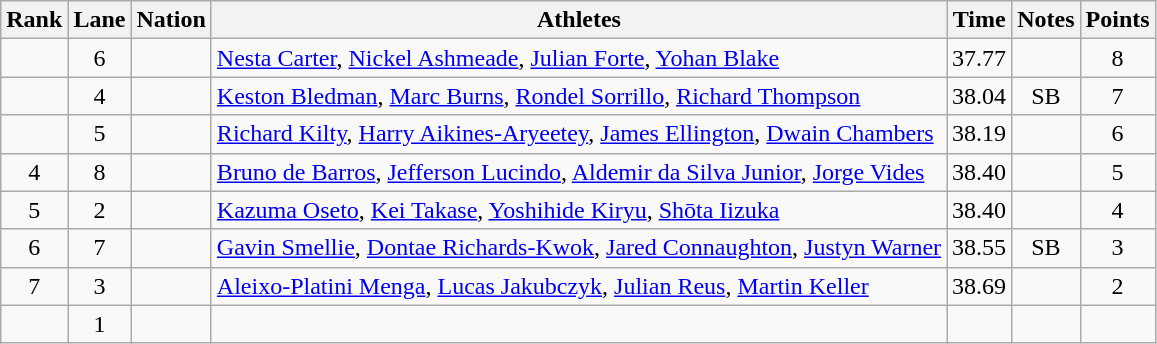<table class="wikitable sortable" style="text-align:center">
<tr>
<th>Rank</th>
<th>Lane</th>
<th>Nation</th>
<th>Athletes</th>
<th>Time</th>
<th>Notes</th>
<th>Points</th>
</tr>
<tr>
<td></td>
<td>6</td>
<td align=left></td>
<td align=left><a href='#'>Nesta Carter</a>, <a href='#'>Nickel Ashmeade</a>, <a href='#'>Julian Forte</a>, <a href='#'>Yohan Blake</a></td>
<td>37.77</td>
<td></td>
<td>8</td>
</tr>
<tr>
<td></td>
<td>4</td>
<td align=left></td>
<td align=left><a href='#'>Keston Bledman</a>, <a href='#'>Marc Burns</a>, <a href='#'>Rondel Sorrillo</a>, <a href='#'>Richard Thompson</a></td>
<td>38.04</td>
<td>SB</td>
<td>7</td>
</tr>
<tr>
<td></td>
<td>5</td>
<td align=left></td>
<td align=left><a href='#'>Richard Kilty</a>, <a href='#'>Harry Aikines-Aryeetey</a>, <a href='#'>James Ellington</a>, <a href='#'>Dwain Chambers</a></td>
<td>38.19</td>
<td></td>
<td>6</td>
</tr>
<tr>
<td>4</td>
<td>8</td>
<td align=left></td>
<td align=left><a href='#'>Bruno de Barros</a>, <a href='#'>Jefferson Lucindo</a>, <a href='#'>Aldemir da Silva Junior</a>, <a href='#'>Jorge Vides</a></td>
<td>38.40</td>
<td></td>
<td>5</td>
</tr>
<tr>
<td>5</td>
<td>2</td>
<td align=left></td>
<td align=left><a href='#'>Kazuma Oseto</a>, <a href='#'>Kei Takase</a>, <a href='#'>Yoshihide Kiryu</a>, <a href='#'>Shōta Iizuka</a></td>
<td>38.40</td>
<td></td>
<td>4</td>
</tr>
<tr>
<td>6</td>
<td>7</td>
<td align=left></td>
<td align=left><a href='#'>Gavin Smellie</a>, <a href='#'>Dontae Richards-Kwok</a>, <a href='#'>Jared Connaughton</a>, <a href='#'>Justyn Warner</a></td>
<td>38.55</td>
<td>SB</td>
<td>3</td>
</tr>
<tr>
<td>7</td>
<td>3</td>
<td align=left></td>
<td align=left><a href='#'>Aleixo-Platini Menga</a>, <a href='#'>Lucas Jakubczyk</a>, <a href='#'>Julian Reus</a>, <a href='#'>Martin Keller</a></td>
<td>38.69</td>
<td></td>
<td>2</td>
</tr>
<tr>
<td></td>
<td>1</td>
<td align=left></td>
<td align=left></td>
<td></td>
<td></td>
<td></td>
</tr>
</table>
